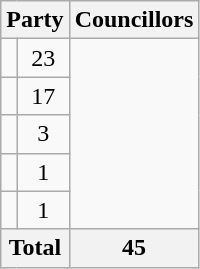<table class="wikitable">
<tr>
<th colspan=2>Party</th>
<th>Councillors</th>
</tr>
<tr>
<td></td>
<td align=center>23</td>
</tr>
<tr>
<td></td>
<td align=center>17</td>
</tr>
<tr>
<td></td>
<td align=center>3</td>
</tr>
<tr>
<td></td>
<td align=center>1</td>
</tr>
<tr>
<td></td>
<td align=center>1</td>
</tr>
<tr>
<th colspan=2>Total</th>
<th align=center>45</th>
</tr>
</table>
